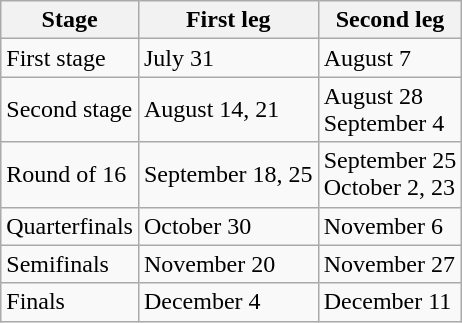<table class="wikitable">
<tr>
<th>Stage</th>
<th>First leg</th>
<th>Second leg</th>
</tr>
<tr>
<td>First stage</td>
<td>July 31</td>
<td>August 7</td>
</tr>
<tr>
<td>Second stage</td>
<td>August 14, 21</td>
<td>August 28<br>September 4</td>
</tr>
<tr>
<td>Round of 16</td>
<td>September 18, 25</td>
<td>September 25<br>October 2, 23</td>
</tr>
<tr>
<td>Quarterfinals</td>
<td>October 30</td>
<td>November 6</td>
</tr>
<tr>
<td>Semifinals</td>
<td>November 20</td>
<td>November 27</td>
</tr>
<tr>
<td>Finals</td>
<td>December 4</td>
<td>December 11</td>
</tr>
</table>
